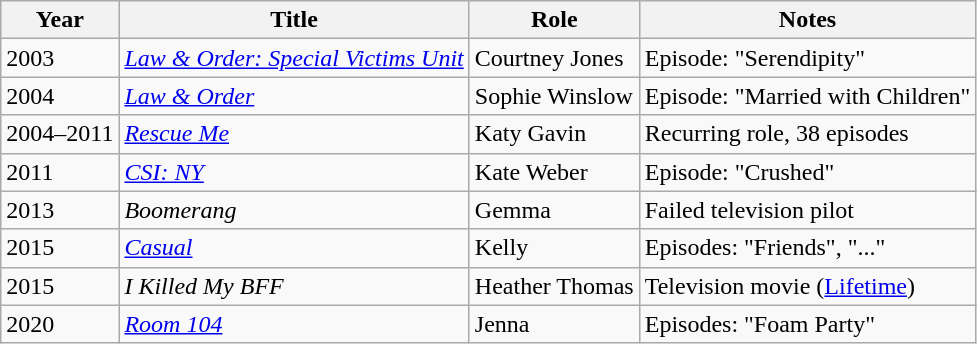<table class="wikitable sortable">
<tr>
<th>Year</th>
<th>Title</th>
<th>Role</th>
<th class="unsortable">Notes</th>
</tr>
<tr>
<td>2003</td>
<td><em><a href='#'>Law & Order: Special Victims Unit</a></em></td>
<td>Courtney Jones</td>
<td>Episode: "Serendipity"</td>
</tr>
<tr>
<td>2004</td>
<td><em><a href='#'>Law & Order</a></em></td>
<td>Sophie Winslow</td>
<td>Episode: "Married with Children"</td>
</tr>
<tr>
<td>2004–2011</td>
<td><em><a href='#'>Rescue Me</a></em></td>
<td>Katy Gavin</td>
<td>Recurring role, 38 episodes</td>
</tr>
<tr>
<td>2011</td>
<td><em><a href='#'>CSI: NY</a></em></td>
<td>Kate Weber</td>
<td>Episode: "Crushed"</td>
</tr>
<tr>
<td>2013</td>
<td><em>Boomerang</em></td>
<td>Gemma</td>
<td>Failed television pilot</td>
</tr>
<tr>
<td>2015</td>
<td><em><a href='#'>Casual</a></em></td>
<td>Kelly</td>
<td>Episodes: "Friends", "..."</td>
</tr>
<tr>
<td>2015</td>
<td><em>I Killed My BFF</em></td>
<td>Heather Thomas</td>
<td>Television movie (<a href='#'>Lifetime</a>)</td>
</tr>
<tr>
<td>2020</td>
<td><em><a href='#'>Room 104</a></em></td>
<td>Jenna</td>
<td>Episodes: "Foam Party"</td>
</tr>
</table>
